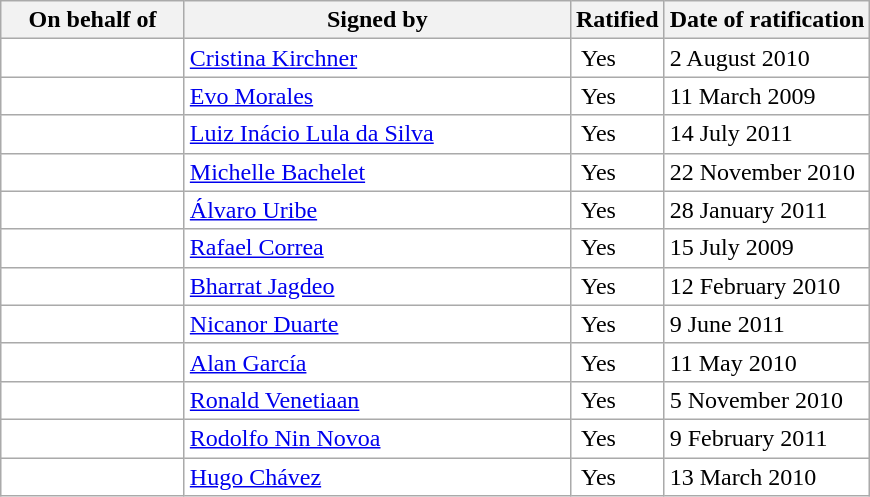<table style="background:transparent;" class="wikitable sortable" style="font-size:95%;">
<tr>
<th width="115px">On behalf of</th>
<th width="250px">Signed by</th>
<th>Ratified</th>
<th>Date of ratification</th>
</tr>
<tr valign="top">
<td></td>
<td><a href='#'>Cristina Kirchner</a></td>
<td> Yes</td>
<td>2 August 2010</td>
</tr>
<tr>
<td></td>
<td><a href='#'>Evo Morales</a></td>
<td> Yes</td>
<td>11 March 2009</td>
</tr>
<tr>
<td></td>
<td><a href='#'>Luiz Inácio Lula da Silva</a></td>
<td> Yes</td>
<td>14 July 2011</td>
</tr>
<tr>
<td></td>
<td><a href='#'>Michelle Bachelet</a></td>
<td> Yes</td>
<td>22 November 2010</td>
</tr>
<tr>
<td></td>
<td><a href='#'>Álvaro Uribe</a></td>
<td> Yes</td>
<td>28 January 2011</td>
</tr>
<tr>
<td></td>
<td><a href='#'>Rafael Correa</a></td>
<td> Yes</td>
<td>15 July 2009</td>
</tr>
<tr>
<td></td>
<td><a href='#'>Bharrat Jagdeo</a></td>
<td> Yes</td>
<td>12 February 2010</td>
</tr>
<tr>
<td></td>
<td><a href='#'>Nicanor Duarte</a></td>
<td> Yes</td>
<td>9 June 2011 </tr></td>
<td></td>
<td><a href='#'>Alan García</a></td>
<td> Yes</td>
<td>11 May 2010</td>
</tr>
<tr>
<td></td>
<td><a href='#'>Ronald Venetiaan</a></td>
<td> Yes</td>
<td>5 November 2010</td>
</tr>
<tr>
<td></td>
<td><a href='#'>Rodolfo Nin Novoa</a></td>
<td> Yes</td>
<td>9 February 2011</td>
</tr>
<tr>
<td></td>
<td><a href='#'>Hugo Chávez</a></td>
<td> Yes</td>
<td>13 March 2010</td>
</tr>
</table>
